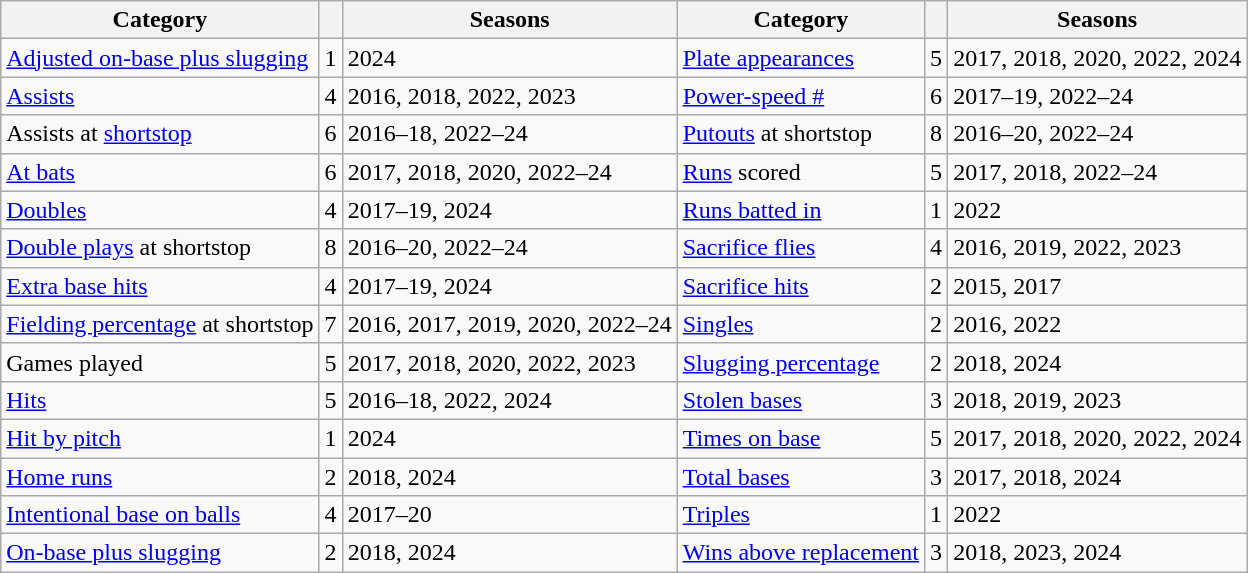<table class="wikitable">
<tr>
<th scope="col">Category</th>
<th scope="col"></th>
<th scope="col">Seasons</th>
<th scope="col">Category</th>
<th scope="col"></th>
<th scope="col">Seasons</th>
</tr>
<tr>
<td><a href='#'>Adjusted on-base plus slugging</a></td>
<td style="text-align:center;">1</td>
<td>2024</td>
<td><a href='#'>Plate appearances</a></td>
<td style="text-align:center;">5</td>
<td>2017, 2018, 2020, 2022, 2024</td>
</tr>
<tr>
<td><a href='#'>Assists</a></td>
<td style="text-align:center;">4</td>
<td>2016, 2018, 2022, 2023</td>
<td><a href='#'>Power-speed #</a></td>
<td style="text-align:center;">6</td>
<td>2017–19, 2022–24</td>
</tr>
<tr>
<td>Assists at <a href='#'>shortstop</a></td>
<td style="text-align:center;">6</td>
<td>2016–18, 2022–24</td>
<td><a href='#'>Putouts</a> at shortstop</td>
<td style="text-align:center;">8</td>
<td>2016–20, 2022–24</td>
</tr>
<tr>
<td><a href='#'>At bats</a></td>
<td style="text-align:center;">6</td>
<td>2017, 2018, 2020, 2022–24</td>
<td><a href='#'>Runs</a> scored</td>
<td style="text-align:center;">5</td>
<td>2017, 2018, 2022–24</td>
</tr>
<tr>
<td><a href='#'>Doubles</a></td>
<td style="text-align:center;">4</td>
<td>2017–19, 2024</td>
<td><a href='#'>Runs batted in</a></td>
<td style="text-align:center;">1</td>
<td>2022</td>
</tr>
<tr>
<td><a href='#'>Double plays</a> at shortstop</td>
<td style="text-align:center;">8</td>
<td>2016–20, 2022–24</td>
<td><a href='#'>Sacrifice flies</a></td>
<td style="text-align:center;">4</td>
<td>2016, 2019, 2022, 2023</td>
</tr>
<tr>
<td><a href='#'>Extra base hits</a></td>
<td style="text-align:center;">4</td>
<td>2017–19, 2024</td>
<td><a href='#'>Sacrifice hits</a></td>
<td style="text-align:center;">2</td>
<td>2015, 2017</td>
</tr>
<tr>
<td><a href='#'>Fielding percentage</a> at shortstop</td>
<td style="text-align:center;">7</td>
<td>2016, 2017, 2019, 2020, 2022–24</td>
<td><a href='#'>Singles</a></td>
<td style="text-align:center;">2</td>
<td>2016, 2022</td>
</tr>
<tr>
<td>Games played</td>
<td style="text-align:center;">5</td>
<td>2017, 2018, 2020, 2022, 2023</td>
<td><a href='#'>Slugging percentage</a></td>
<td style="text-align:center;">2</td>
<td>2018, 2024</td>
</tr>
<tr>
<td><a href='#'>Hits</a></td>
<td style="text-align:center;">5</td>
<td>2016–18, 2022, 2024</td>
<td><a href='#'>Stolen bases</a></td>
<td style="text-align:center;">3</td>
<td>2018, 2019, 2023</td>
</tr>
<tr>
<td><a href='#'>Hit by pitch</a></td>
<td style="text-align:center;">1</td>
<td>2024</td>
<td><a href='#'>Times on base</a></td>
<td style="text-align:center;">5</td>
<td>2017, 2018, 2020, 2022, 2024</td>
</tr>
<tr>
<td><a href='#'>Home runs</a></td>
<td style="text-align:center;">2</td>
<td>2018, 2024</td>
<td><a href='#'>Total bases</a></td>
<td style="text-align:center;">3</td>
<td>2017, 2018, 2024</td>
</tr>
<tr>
<td><a href='#'>Intentional base on balls</a></td>
<td style="text-align:center;">4</td>
<td>2017–20</td>
<td><a href='#'>Triples</a></td>
<td style="text-align:center;">1</td>
<td>2022</td>
</tr>
<tr>
<td><a href='#'>On-base plus slugging</a></td>
<td style="text-align:center;">2</td>
<td>2018, 2024</td>
<td><a href='#'>Wins above replacement</a></td>
<td style="text-align:center;">3</td>
<td>2018, 2023, 2024</td>
</tr>
</table>
